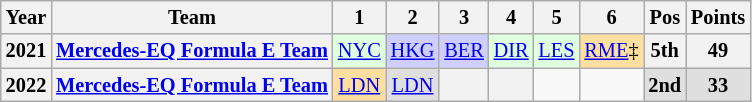<table class="wikitable" style="text-align:center; font-size:85%">
<tr>
<th>Year</th>
<th>Team</th>
<th>1</th>
<th>2</th>
<th>3</th>
<th>4</th>
<th>5</th>
<th>6</th>
<th>Pos</th>
<th>Points</th>
</tr>
<tr>
<th>2021</th>
<th nowrap><a href='#'>Mercedes-EQ Formula E Team</a></th>
<td style="background:#DFFFDF;"><a href='#'>NYC</a><br></td>
<td style="background:#CFCFFF;"><a href='#'>HKG</a><br></td>
<td style="background:#CFCFFF;"><a href='#'>BER</a><br></td>
<td style="background:#DFFFDF;"><a href='#'>DIR</a><br></td>
<td style="background:#DFFFDF;"><a href='#'>LES</a><br></td>
<td style="background:#FFDF9F;"><a href='#'>RME</a>‡<br></td>
<th>5th</th>
<th>49</th>
</tr>
<tr>
<th>2022</th>
<th nowrap><a href='#'>Mercedes-EQ Formula E Team</a></th>
<td style="background:#FFDF9F;"><a href='#'>LDN</a><br></td>
<td style="background:#DFDFDF;"><a href='#'>LDN</a><br></td>
<th></th>
<th></th>
<td></td>
<td></td>
<th style="background:#DFDFDF;">2nd</th>
<th style="background:#DFDFDF;">33</th>
</tr>
</table>
